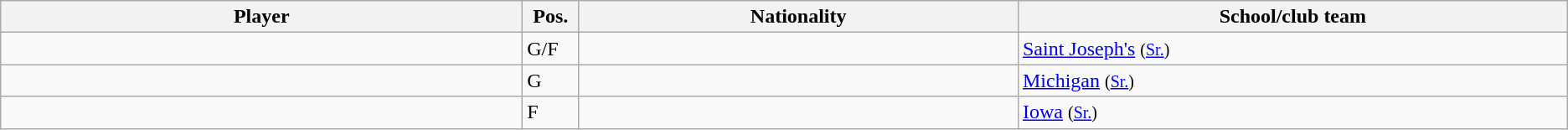<table class="wikitable sortable sortable">
<tr>
<th style="width:19%;">Player</th>
<th style="width:1%;">Pos.</th>
<th style="width:16%;">Nationality</th>
<th style="width:20%;">School/club team</th>
</tr>
<tr>
<td></td>
<td>G/F</td>
<td></td>
<td><a href='#'>Saint Joseph's</a> <small>(<a href='#'>Sr.</a>)</small></td>
</tr>
<tr>
<td></td>
<td>G</td>
<td></td>
<td><a href='#'>Michigan</a> <small>(<a href='#'>Sr.</a>)</small></td>
</tr>
<tr>
<td></td>
<td>F</td>
<td></td>
<td><a href='#'>Iowa</a> <small>(<a href='#'>Sr.</a>)</small></td>
</tr>
</table>
